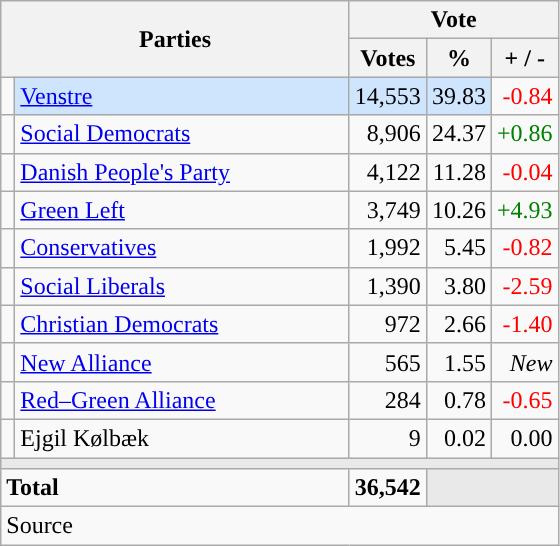<table class="wikitable" style="text-align:right;">
<tr>
<th style="text-align:centre;" rowspan="2" colspan="2" width="225">Parties</th>
<th colspan="3">Vote</th>
</tr>
<tr>
<th width="15">Votes</th>
<th width="15">%</th>
<th width="15">+ / -</th>
</tr>
<tr>
<td width="2" style="color:inherit;background:"></td>
<td bgcolor=#cfe5fe  align="left"><a href='#'>Venstre</a></td>
<td bgcolor=#cfe5fe>14,553</td>
<td bgcolor=#cfe5fe>39.83</td>
<td style=color:red;>-0.84</td>
</tr>
<tr>
<td width="2" style="color:inherit;background:"></td>
<td align="left"><a href='#'>Social Democrats</a></td>
<td>8,906</td>
<td>24.37</td>
<td style=color:green;>+0.86</td>
</tr>
<tr>
<td width="2" style="color:inherit;background:"></td>
<td align="left"><a href='#'>Danish People's Party</a></td>
<td>4,122</td>
<td>11.28</td>
<td style=color:red;>-0.04</td>
</tr>
<tr>
<td width="2" style="color:inherit;background:"></td>
<td align="left"><a href='#'>Green Left</a></td>
<td>3,749</td>
<td>10.26</td>
<td style=color:green;>+4.93</td>
</tr>
<tr>
<td width="2" style="color:inherit;background:"></td>
<td align="left"><a href='#'>Conservatives</a></td>
<td>1,992</td>
<td>5.45</td>
<td style=color:red;>-0.82</td>
</tr>
<tr>
<td width="2" style="color:inherit;background:"></td>
<td align="left"><a href='#'>Social Liberals</a></td>
<td>1,390</td>
<td>3.80</td>
<td style=color:red;>-2.59</td>
</tr>
<tr>
<td width="2" style="color:inherit;background:"></td>
<td align="left"><a href='#'>Christian Democrats</a></td>
<td>972</td>
<td>2.66</td>
<td style=color:red;>-1.40</td>
</tr>
<tr>
<td width="2" style="color:inherit;background:"></td>
<td align="left"><a href='#'>New Alliance</a></td>
<td>565</td>
<td>1.55</td>
<td><em>New</em></td>
</tr>
<tr>
<td width="2" style="color:inherit;background:"></td>
<td align="left"><a href='#'>Red–Green Alliance</a></td>
<td>284</td>
<td>0.78</td>
<td style=color:red;>-0.65</td>
</tr>
<tr>
<td width="2" style="color:inherit;background:"></td>
<td align="left">Ejgil Kølbæk</td>
<td>9</td>
<td>0.02</td>
<td>0.00</td>
</tr>
<tr>
<td colspan="7" bgcolor="#E9E9E9"></td>
</tr>
<tr>
<td align="left" colspan="2"><strong>Total</strong></td>
<td><strong>36,542</strong></td>
<td bgcolor="#E9E9E9" colspan="2"></td>
</tr>
<tr>
<td align="left" colspan="6">Source</td>
</tr>
</table>
